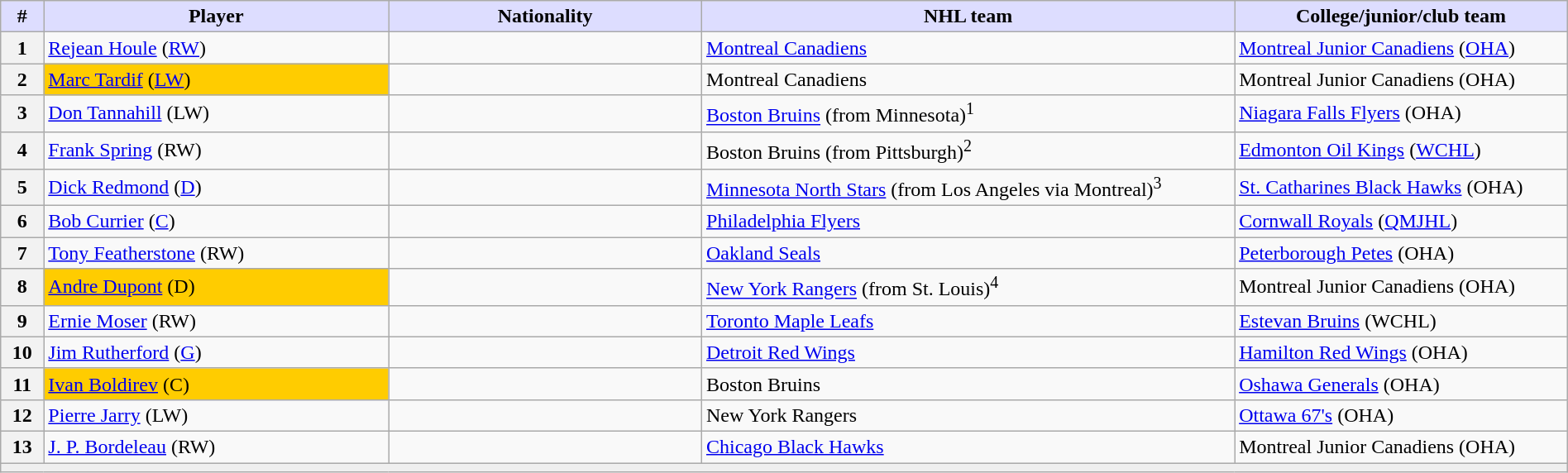<table class="wikitable" style="width: 100%">
<tr>
<th style="background:#ddf; width:2.75%;">#</th>
<th style="background:#ddf; width:22.0%;">Player</th>
<th style="background:#ddf; width:20.0%;">Nationality</th>
<th style="background:#ddf; width:34.0%;">NHL team</th>
<th style="background:#ddf; width:100.0%;">College/junior/club team</th>
</tr>
<tr>
<th>1</th>
<td><a href='#'>Rejean Houle</a> (<a href='#'>RW</a>)</td>
<td></td>
<td><a href='#'>Montreal Canadiens</a></td>
<td><a href='#'>Montreal Junior Canadiens</a> (<a href='#'>OHA</a>)</td>
</tr>
<tr>
<th>2</th>
<td bgcolor="#FFCC00"><a href='#'>Marc Tardif</a> (<a href='#'>LW</a>)</td>
<td></td>
<td>Montreal Canadiens</td>
<td>Montreal Junior Canadiens (OHA)</td>
</tr>
<tr>
<th>3</th>
<td><a href='#'>Don Tannahill</a> (LW)</td>
<td></td>
<td><a href='#'>Boston Bruins</a> (from Minnesota)<sup>1</sup></td>
<td><a href='#'>Niagara Falls Flyers</a> (OHA)</td>
</tr>
<tr>
<th>4</th>
<td><a href='#'>Frank Spring</a> (RW)</td>
<td></td>
<td>Boston Bruins (from Pittsburgh)<sup>2</sup></td>
<td><a href='#'>Edmonton Oil Kings</a> (<a href='#'>WCHL</a>)</td>
</tr>
<tr>
<th>5</th>
<td><a href='#'>Dick Redmond</a> (<a href='#'>D</a>)</td>
<td></td>
<td><a href='#'>Minnesota North Stars</a> (from Los Angeles via Montreal)<sup>3</sup></td>
<td><a href='#'>St. Catharines Black Hawks</a> (OHA)</td>
</tr>
<tr>
<th>6</th>
<td><a href='#'>Bob Currier</a> (<a href='#'>C</a>)</td>
<td></td>
<td><a href='#'>Philadelphia Flyers</a></td>
<td><a href='#'>Cornwall Royals</a> (<a href='#'>QMJHL</a>)</td>
</tr>
<tr>
<th>7</th>
<td><a href='#'>Tony Featherstone</a> (RW)</td>
<td></td>
<td><a href='#'>Oakland Seals</a></td>
<td><a href='#'>Peterborough Petes</a> (OHA)</td>
</tr>
<tr>
<th>8</th>
<td bgcolor="#FFCC00"><a href='#'>Andre Dupont</a> (D)</td>
<td></td>
<td><a href='#'>New York Rangers</a> (from St. Louis)<sup>4</sup></td>
<td>Montreal Junior Canadiens (OHA)</td>
</tr>
<tr>
<th>9</th>
<td><a href='#'>Ernie Moser</a> (RW)</td>
<td></td>
<td><a href='#'>Toronto Maple Leafs</a></td>
<td><a href='#'>Estevan Bruins</a> (WCHL)</td>
</tr>
<tr>
<th>10</th>
<td><a href='#'>Jim Rutherford</a> (<a href='#'>G</a>)</td>
<td></td>
<td><a href='#'>Detroit Red Wings</a></td>
<td><a href='#'>Hamilton Red Wings</a> (OHA)</td>
</tr>
<tr>
<th>11</th>
<td bgcolor="#FFCC00"><a href='#'>Ivan Boldirev</a> (C)</td>
<td></td>
<td>Boston Bruins</td>
<td><a href='#'>Oshawa Generals</a> (OHA)</td>
</tr>
<tr>
<th>12</th>
<td><a href='#'>Pierre Jarry</a> (LW)</td>
<td></td>
<td>New York Rangers</td>
<td><a href='#'>Ottawa 67's</a> (OHA)</td>
</tr>
<tr>
<th>13</th>
<td><a href='#'>J. P. Bordeleau</a> (RW)</td>
<td></td>
<td><a href='#'>Chicago Black Hawks</a></td>
<td>Montreal Junior Canadiens (OHA)</td>
</tr>
<tr>
<td align=center colspan="6" bgcolor="#efefef"></td>
</tr>
</table>
